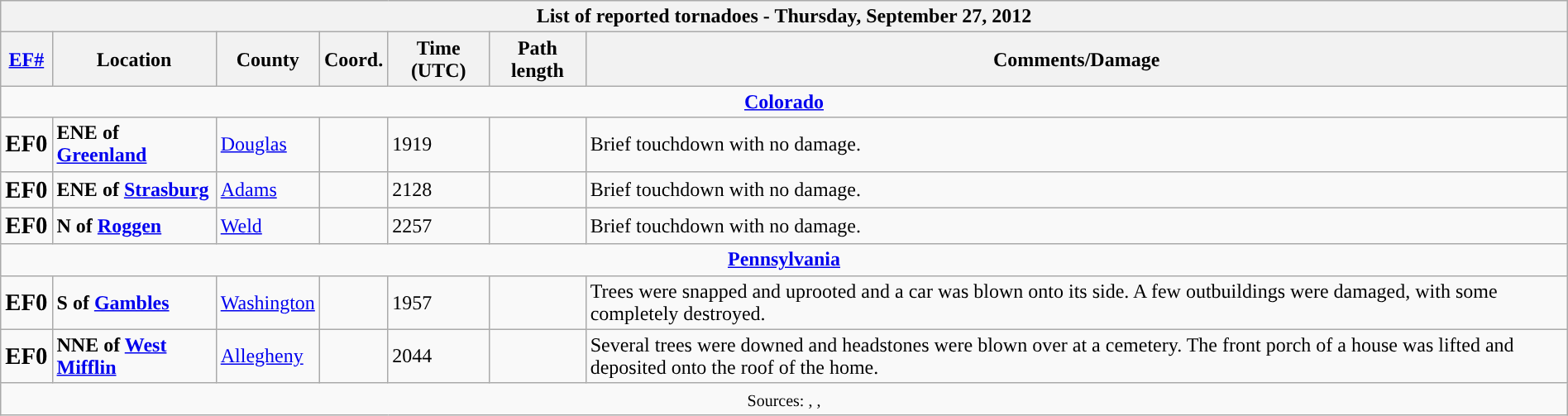<table class="wikitable collapsible" width="100%">
<tr>
<th colspan="7">List of reported tornadoes - Thursday, September 27, 2012</th>
</tr>
<tr>
<th><a href='#'>EF#</a></th>
<th>Location</th>
<th>County</th>
<th>Coord.</th>
<th>Time (UTC)</th>
<th>Path length</th>
<th>Comments/Damage</th>
</tr>
<tr>
<td colspan="7" align=center><strong><a href='#'>Colorado</a></strong></td>
</tr>
<tr>
<td><big><strong>EF0</strong></big></td>
<td><strong>ENE of <a href='#'>Greenland</a></strong></td>
<td><a href='#'>Douglas</a></td>
<td></td>
<td>1919</td>
<td></td>
<td>Brief touchdown with no damage.</td>
</tr>
<tr>
<td><big><strong>EF0</strong></big></td>
<td><strong>ENE of <a href='#'>Strasburg</a></strong></td>
<td><a href='#'>Adams</a></td>
<td></td>
<td>2128</td>
<td></td>
<td>Brief touchdown with no damage.</td>
</tr>
<tr>
<td><big><strong>EF0</strong></big></td>
<td><strong>N of <a href='#'>Roggen</a></strong></td>
<td><a href='#'>Weld</a></td>
<td></td>
<td>2257</td>
<td></td>
<td>Brief touchdown with no damage.</td>
</tr>
<tr>
<td colspan="7" align=center><strong><a href='#'>Pennsylvania</a></strong></td>
</tr>
<tr>
<td><big><strong>EF0</strong></big></td>
<td><strong>S of <a href='#'>Gambles</a></strong></td>
<td><a href='#'>Washington</a></td>
<td></td>
<td>1957</td>
<td></td>
<td>Trees were snapped and uprooted and a car was blown onto its side. A few outbuildings were damaged, with some completely destroyed.</td>
</tr>
<tr>
<td><big><strong>EF0</strong></big></td>
<td><strong>NNE of <a href='#'>West Mifflin</a></strong></td>
<td><a href='#'>Allegheny</a></td>
<td></td>
<td>2044</td>
<td></td>
<td>Several trees were downed and headstones were blown over at a cemetery. The front porch of a house was lifted and deposited onto the roof of the home.</td>
</tr>
<tr>
<td colspan="7" align=center><small>Sources: , , </small></td>
</tr>
</table>
